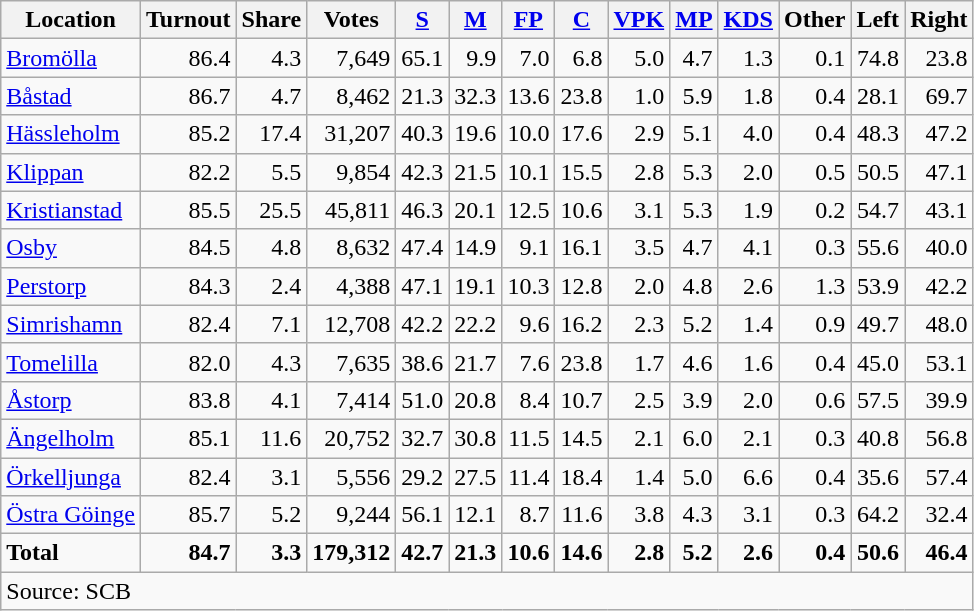<table class="wikitable sortable" style=text-align:right>
<tr>
<th>Location</th>
<th>Turnout</th>
<th>Share</th>
<th>Votes</th>
<th><a href='#'>S</a></th>
<th><a href='#'>M</a></th>
<th><a href='#'>FP</a></th>
<th><a href='#'>C</a></th>
<th><a href='#'>VPK</a></th>
<th><a href='#'>MP</a></th>
<th><a href='#'>KDS</a></th>
<th>Other</th>
<th>Left</th>
<th>Right</th>
</tr>
<tr>
<td align=left><a href='#'>Bromölla</a></td>
<td>86.4</td>
<td>4.3</td>
<td>7,649</td>
<td>65.1</td>
<td>9.9</td>
<td>7.0</td>
<td>6.8</td>
<td>5.0</td>
<td>4.7</td>
<td>1.3</td>
<td>0.1</td>
<td>74.8</td>
<td>23.8</td>
</tr>
<tr>
<td align=left><a href='#'>Båstad</a></td>
<td>86.7</td>
<td>4.7</td>
<td>8,462</td>
<td>21.3</td>
<td>32.3</td>
<td>13.6</td>
<td>23.8</td>
<td>1.0</td>
<td>5.9</td>
<td>1.8</td>
<td>0.4</td>
<td>28.1</td>
<td>69.7</td>
</tr>
<tr>
<td align=left><a href='#'>Hässleholm</a></td>
<td>85.2</td>
<td>17.4</td>
<td>31,207</td>
<td>40.3</td>
<td>19.6</td>
<td>10.0</td>
<td>17.6</td>
<td>2.9</td>
<td>5.1</td>
<td>4.0</td>
<td>0.4</td>
<td>48.3</td>
<td>47.2</td>
</tr>
<tr>
<td align=left><a href='#'>Klippan</a></td>
<td>82.2</td>
<td>5.5</td>
<td>9,854</td>
<td>42.3</td>
<td>21.5</td>
<td>10.1</td>
<td>15.5</td>
<td>2.8</td>
<td>5.3</td>
<td>2.0</td>
<td>0.5</td>
<td>50.5</td>
<td>47.1</td>
</tr>
<tr>
<td align=left><a href='#'>Kristianstad</a></td>
<td>85.5</td>
<td>25.5</td>
<td>45,811</td>
<td>46.3</td>
<td>20.1</td>
<td>12.5</td>
<td>10.6</td>
<td>3.1</td>
<td>5.3</td>
<td>1.9</td>
<td>0.2</td>
<td>54.7</td>
<td>43.1</td>
</tr>
<tr>
<td align=left><a href='#'>Osby</a></td>
<td>84.5</td>
<td>4.8</td>
<td>8,632</td>
<td>47.4</td>
<td>14.9</td>
<td>9.1</td>
<td>16.1</td>
<td>3.5</td>
<td>4.7</td>
<td>4.1</td>
<td>0.3</td>
<td>55.6</td>
<td>40.0</td>
</tr>
<tr>
<td align=left><a href='#'>Perstorp</a></td>
<td>84.3</td>
<td>2.4</td>
<td>4,388</td>
<td>47.1</td>
<td>19.1</td>
<td>10.3</td>
<td>12.8</td>
<td>2.0</td>
<td>4.8</td>
<td>2.6</td>
<td>1.3</td>
<td>53.9</td>
<td>42.2</td>
</tr>
<tr>
<td align=left><a href='#'>Simrishamn</a></td>
<td>82.4</td>
<td>7.1</td>
<td>12,708</td>
<td>42.2</td>
<td>22.2</td>
<td>9.6</td>
<td>16.2</td>
<td>2.3</td>
<td>5.2</td>
<td>1.4</td>
<td>0.9</td>
<td>49.7</td>
<td>48.0</td>
</tr>
<tr>
<td align=left><a href='#'>Tomelilla</a></td>
<td>82.0</td>
<td>4.3</td>
<td>7,635</td>
<td>38.6</td>
<td>21.7</td>
<td>7.6</td>
<td>23.8</td>
<td>1.7</td>
<td>4.6</td>
<td>1.6</td>
<td>0.4</td>
<td>45.0</td>
<td>53.1</td>
</tr>
<tr>
<td align=left><a href='#'>Åstorp</a></td>
<td>83.8</td>
<td>4.1</td>
<td>7,414</td>
<td>51.0</td>
<td>20.8</td>
<td>8.4</td>
<td>10.7</td>
<td>2.5</td>
<td>3.9</td>
<td>2.0</td>
<td>0.6</td>
<td>57.5</td>
<td>39.9</td>
</tr>
<tr>
<td align=left><a href='#'>Ängelholm</a></td>
<td>85.1</td>
<td>11.6</td>
<td>20,752</td>
<td>32.7</td>
<td>30.8</td>
<td>11.5</td>
<td>14.5</td>
<td>2.1</td>
<td>6.0</td>
<td>2.1</td>
<td>0.3</td>
<td>40.8</td>
<td>56.8</td>
</tr>
<tr>
<td align=left><a href='#'>Örkelljunga</a></td>
<td>82.4</td>
<td>3.1</td>
<td>5,556</td>
<td>29.2</td>
<td>27.5</td>
<td>11.4</td>
<td>18.4</td>
<td>1.4</td>
<td>5.0</td>
<td>6.6</td>
<td>0.4</td>
<td>35.6</td>
<td>57.4</td>
</tr>
<tr>
<td align=left><a href='#'>Östra Göinge</a></td>
<td>85.7</td>
<td>5.2</td>
<td>9,244</td>
<td>56.1</td>
<td>12.1</td>
<td>8.7</td>
<td>11.6</td>
<td>3.8</td>
<td>4.3</td>
<td>3.1</td>
<td>0.3</td>
<td>64.2</td>
<td>32.4</td>
</tr>
<tr>
<td align=left><strong>Total</strong></td>
<td><strong>84.7</strong></td>
<td><strong>3.3</strong></td>
<td><strong>179,312</strong></td>
<td><strong>42.7</strong></td>
<td><strong>21.3</strong></td>
<td><strong>10.6</strong></td>
<td><strong>14.6</strong></td>
<td><strong>2.8</strong></td>
<td><strong>5.2</strong></td>
<td><strong>2.6</strong></td>
<td><strong>0.4</strong></td>
<td><strong>50.6</strong></td>
<td><strong>46.4</strong></td>
</tr>
<tr>
<td align=left colspan=14>Source: SCB </td>
</tr>
</table>
